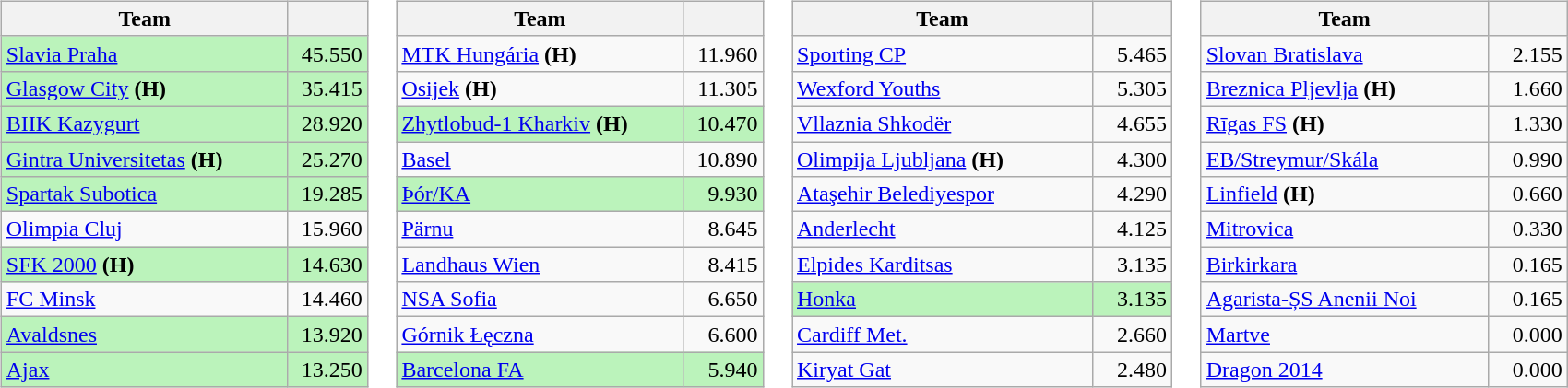<table>
<tr valign=top>
<td><br><table class="wikitable">
<tr>
<th width=200>Team</th>
<th width=50></th>
</tr>
<tr bgcolor=#BBF3BB>
<td> <a href='#'>Slavia Praha</a></td>
<td align=right>45.550</td>
</tr>
<tr bgcolor=#BBF3BB>
<td> <a href='#'>Glasgow City</a> <strong>(H)</strong></td>
<td align=right>35.415</td>
</tr>
<tr bgcolor=#BBF3BB>
<td> <a href='#'>BIIK Kazygurt</a></td>
<td align=right>28.920</td>
</tr>
<tr bgcolor=#BBF3BB>
<td> <a href='#'>Gintra Universitetas</a> <strong>(H)</strong></td>
<td align=right>25.270</td>
</tr>
<tr bgcolor=#BBF3BB>
<td> <a href='#'>Spartak Subotica</a></td>
<td align=right>19.285</td>
</tr>
<tr>
<td> <a href='#'>Olimpia Cluj</a></td>
<td align=right>15.960</td>
</tr>
<tr bgcolor=#BBF3BB>
<td> <a href='#'>SFK 2000</a> <strong>(H)</strong></td>
<td align=right>14.630</td>
</tr>
<tr>
<td> <a href='#'>FC Minsk</a></td>
<td align=right>14.460</td>
</tr>
<tr bgcolor=#BBF3BB>
<td> <a href='#'>Avaldsnes</a></td>
<td align=right>13.920</td>
</tr>
<tr bgcolor=#BBF3BB>
<td> <a href='#'>Ajax</a></td>
<td align=right>13.250</td>
</tr>
</table>
</td>
<td><br><table class="wikitable">
<tr>
<th width=200>Team</th>
<th width=50></th>
</tr>
<tr>
<td> <a href='#'>MTK Hungária</a> <strong>(H)</strong></td>
<td align=right>11.960</td>
</tr>
<tr>
<td> <a href='#'>Osijek</a> <strong>(H)</strong></td>
<td align=right>11.305</td>
</tr>
<tr bgcolor=#BBF3BB>
<td> <a href='#'>Zhytlobud-1 Kharkiv</a> <strong>(H)</strong></td>
<td align=right>10.470</td>
</tr>
<tr>
<td> <a href='#'>Basel</a></td>
<td align=right>10.890</td>
</tr>
<tr bgcolor=#BBF3BB>
<td> <a href='#'>Þór/KA</a></td>
<td align=right>9.930</td>
</tr>
<tr>
<td> <a href='#'>Pärnu</a></td>
<td align=right>8.645</td>
</tr>
<tr>
<td> <a href='#'>Landhaus Wien</a></td>
<td align=right>8.415</td>
</tr>
<tr>
<td> <a href='#'>NSA Sofia</a></td>
<td align=right>6.650</td>
</tr>
<tr>
<td> <a href='#'>Górnik Łęczna</a></td>
<td align=right>6.600</td>
</tr>
<tr bgcolor=#BBF3BB>
<td> <a href='#'>Barcelona FA</a></td>
<td align=right>5.940</td>
</tr>
</table>
</td>
<td><br><table class="wikitable">
<tr>
<th width=210>Team</th>
<th width=50></th>
</tr>
<tr>
<td> <a href='#'>Sporting CP</a></td>
<td align=right>5.465</td>
</tr>
<tr>
<td> <a href='#'>Wexford Youths</a></td>
<td align=right>5.305</td>
</tr>
<tr>
<td> <a href='#'>Vllaznia Shkodër</a></td>
<td align=right>4.655</td>
</tr>
<tr>
<td> <a href='#'>Olimpija Ljubljana</a> <strong>(H)</strong></td>
<td align=right>4.300</td>
</tr>
<tr>
<td> <a href='#'>Ataşehir Belediyespor</a></td>
<td align=right>4.290</td>
</tr>
<tr>
<td> <a href='#'>Anderlecht</a></td>
<td align=right>4.125</td>
</tr>
<tr>
<td> <a href='#'>Elpides Karditsas</a></td>
<td align=right>3.135</td>
</tr>
<tr bgcolor=#BBF3BB>
<td> <a href='#'>Honka</a></td>
<td align=right>3.135</td>
</tr>
<tr>
<td> <a href='#'>Cardiff Met.</a></td>
<td align=right>2.660</td>
</tr>
<tr>
<td> <a href='#'>Kiryat Gat</a></td>
<td align=right>2.480</td>
</tr>
</table>
</td>
<td><br><table class="wikitable">
<tr>
<th width=200>Team</th>
<th width=50></th>
</tr>
<tr>
<td> <a href='#'>Slovan Bratislava</a></td>
<td align=right>2.155</td>
</tr>
<tr>
<td> <a href='#'>Breznica Pljevlja</a> <strong>(H)</strong></td>
<td align=right>1.660</td>
</tr>
<tr>
<td> <a href='#'>Rīgas FS</a> <strong>(H)</strong></td>
<td align=right>1.330</td>
</tr>
<tr>
<td> <a href='#'>EB/Streymur/Skála</a></td>
<td align=right>0.990</td>
</tr>
<tr>
<td> <a href='#'>Linfield</a> <strong>(H)</strong></td>
<td align=right>0.660</td>
</tr>
<tr>
<td> <a href='#'>Mitrovica</a></td>
<td align=right>0.330</td>
</tr>
<tr>
<td> <a href='#'>Birkirkara</a></td>
<td align=right>0.165</td>
</tr>
<tr>
<td> <a href='#'>Agarista-ȘS Anenii Noi</a></td>
<td align=right>0.165</td>
</tr>
<tr>
<td> <a href='#'>Martve</a></td>
<td align=right>0.000</td>
</tr>
<tr>
<td> <a href='#'>Dragon 2014</a></td>
<td align=right>0.000</td>
</tr>
</table>
</td>
</tr>
</table>
